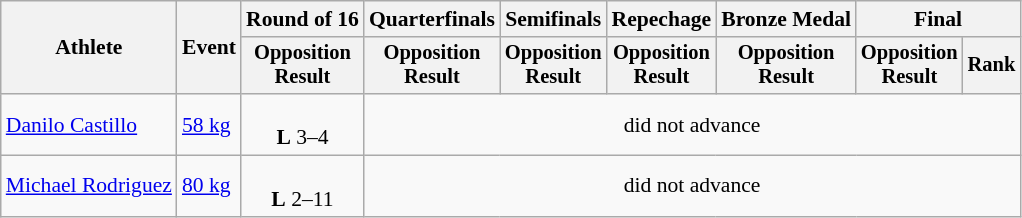<table class="wikitable" style="font-size:90%">
<tr>
<th rowspan=2>Athlete</th>
<th rowspan=2>Event</th>
<th>Round of 16</th>
<th>Quarterfinals</th>
<th>Semifinals</th>
<th>Repechage</th>
<th>Bronze Medal</th>
<th colspan=2>Final</th>
</tr>
<tr style="font-size:95%">
<th>Opposition<br>Result</th>
<th>Opposition<br>Result</th>
<th>Opposition<br>Result</th>
<th>Opposition<br>Result</th>
<th>Opposition<br>Result</th>
<th>Opposition<br>Result</th>
<th>Rank</th>
</tr>
<tr align=center>
<td align=left><a href='#'>Danilo Castillo</a></td>
<td align=left><a href='#'>58 kg</a></td>
<td><br><strong>L</strong> 3–4</td>
<td colspan=6>did not advance</td>
</tr>
<tr align=center>
<td align=left><a href='#'>Michael Rodriguez</a></td>
<td align=left><a href='#'>80 kg</a></td>
<td><br><strong>L</strong> 2–11</td>
<td colspan=6>did not advance</td>
</tr>
</table>
